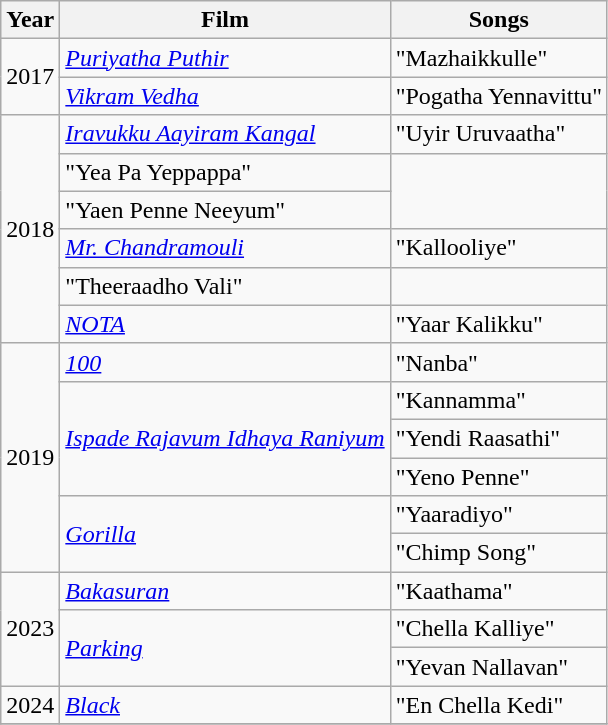<table class="wikitable sortable">
<tr>
<th>Year</th>
<th>Film</th>
<th>Songs</th>
</tr>
<tr>
<td rowspan="2">2017</td>
<td><em><a href='#'>Puriyatha Puthir</a></em></td>
<td>"Mazhaikkulle"</td>
</tr>
<tr>
<td><em><a href='#'>Vikram Vedha</a></em></td>
<td>"Pogatha Yennavittu"</td>
</tr>
<tr>
<td rowspan="6">2018</td>
<td rowspan=><em><a href='#'>Iravukku Aayiram Kangal</a></em></td>
<td>"Uyir Uruvaatha"</td>
</tr>
<tr>
<td>"Yea Pa Yeppappa"</td>
</tr>
<tr>
<td>"Yaen Penne Neeyum"</td>
</tr>
<tr>
<td rowspan=><em><a href='#'>Mr. Chandramouli</a></em></td>
<td>"Kallooliye"</td>
</tr>
<tr>
<td>"Theeraadho Vali"</td>
</tr>
<tr>
<td><em><a href='#'>NOTA</a></em></td>
<td>"Yaar Kalikku"</td>
</tr>
<tr>
<td rowspan="6">2019</td>
<td><em><a href='#'>100</a></em></td>
<td>"Nanba"</td>
</tr>
<tr>
<td rowspan="3"><em><a href='#'>Ispade Rajavum Idhaya Raniyum</a></em></td>
<td>"Kannamma"</td>
</tr>
<tr>
<td>"Yendi Raasathi"</td>
</tr>
<tr>
<td>"Yeno Penne"</td>
</tr>
<tr>
<td rowspan="2"><em><a href='#'>Gorilla</a></em></td>
<td>"Yaaradiyo"</td>
</tr>
<tr>
<td>"Chimp Song"</td>
</tr>
<tr>
<td rowspan="3">2023</td>
<td><em><a href='#'>Bakasuran</a></em></td>
<td>"Kaathama"</td>
</tr>
<tr>
<td rowspan="2"><em><a href='#'>Parking</a></em></td>
<td>"Chella Kalliye"</td>
</tr>
<tr>
<td>"Yevan Nallavan"</td>
</tr>
<tr>
<td rowspan="1">2024</td>
<td><em><a href='#'>Black</a></em></td>
<td>"En Chella Kedi"</td>
</tr>
<tr>
</tr>
</table>
